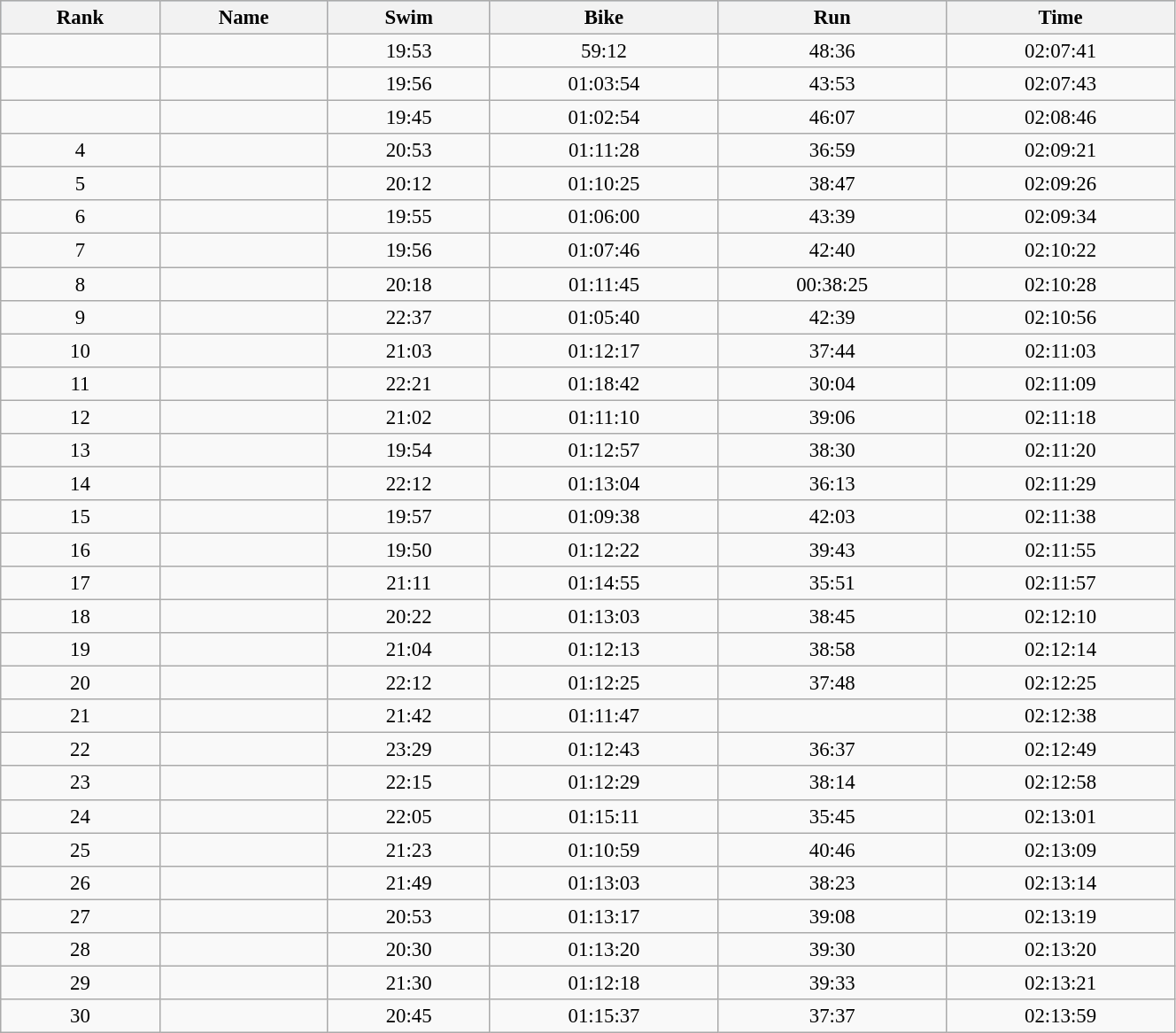<table class="wikitable sortable" style="font-size:95%" width="70%">
<tr bgcolor="lightsteelblue">
<th>Rank</th>
<th>Name</th>
<th>Swim</th>
<th>Bike</th>
<th>Run</th>
<th>Time</th>
</tr>
<tr align="center">
<td></td>
<td align="left"><strong></strong></td>
<td>19:53</td>
<td>59:12</td>
<td>48:36</td>
<td>02:07:41</td>
</tr>
<tr align="center">
<td></td>
<td align="left"></td>
<td>19:56</td>
<td>01:03:54</td>
<td>43:53</td>
<td>02:07:43</td>
</tr>
<tr align="center">
<td></td>
<td align="left"></td>
<td>19:45</td>
<td>01:02:54</td>
<td>46:07</td>
<td>02:08:46</td>
</tr>
<tr align="center">
<td>4</td>
<td align="left"></td>
<td>20:53</td>
<td>01:11:28</td>
<td>36:59</td>
<td>02:09:21</td>
</tr>
<tr align="center">
<td>5</td>
<td align="left"></td>
<td>20:12</td>
<td>01:10:25</td>
<td>38:47</td>
<td>02:09:26</td>
</tr>
<tr align="center">
<td>6</td>
<td align="left"></td>
<td>19:55</td>
<td>01:06:00</td>
<td>43:39</td>
<td>02:09:34</td>
</tr>
<tr align="center">
<td>7</td>
<td align="left"></td>
<td>19:56</td>
<td>01:07:46</td>
<td>42:40</td>
<td>02:10:22</td>
</tr>
<tr align="center">
<td>8</td>
<td align="left"></td>
<td>20:18</td>
<td>01:11:45</td>
<td>00:38:25</td>
<td>02:10:28</td>
</tr>
<tr align="center">
<td>9</td>
<td align="left"></td>
<td>22:37</td>
<td>01:05:40</td>
<td>42:39</td>
<td>02:10:56</td>
</tr>
<tr align="center">
<td>10</td>
<td align="left"></td>
<td>21:03</td>
<td>01:12:17</td>
<td>37:44</td>
<td>02:11:03</td>
</tr>
<tr align="center">
<td>11</td>
<td align="left"></td>
<td>22:21</td>
<td>01:18:42</td>
<td>30:04</td>
<td>02:11:09</td>
</tr>
<tr align="center">
<td>12</td>
<td align="left"></td>
<td>21:02</td>
<td>01:11:10</td>
<td>39:06</td>
<td>02:11:18</td>
</tr>
<tr align="center">
<td>13</td>
<td align="left"></td>
<td>19:54</td>
<td>01:12:57</td>
<td>38:30</td>
<td>02:11:20</td>
</tr>
<tr align="center">
<td>14</td>
<td align="left"></td>
<td>22:12</td>
<td>01:13:04</td>
<td>36:13</td>
<td>02:11:29</td>
</tr>
<tr align="center">
<td>15</td>
<td align="left"></td>
<td>19:57</td>
<td>01:09:38</td>
<td>42:03</td>
<td>02:11:38</td>
</tr>
<tr align="center">
<td>16</td>
<td align="left"></td>
<td>19:50</td>
<td>01:12:22</td>
<td>39:43</td>
<td>02:11:55</td>
</tr>
<tr align="center">
<td>17</td>
<td align="left"></td>
<td>21:11</td>
<td>01:14:55</td>
<td>35:51</td>
<td>02:11:57</td>
</tr>
<tr align="center">
<td>18</td>
<td align="left"></td>
<td>20:22</td>
<td>01:13:03</td>
<td>38:45</td>
<td>02:12:10</td>
</tr>
<tr align="center">
<td>19</td>
<td align="left"></td>
<td>21:04</td>
<td>01:12:13</td>
<td>38:58</td>
<td>02:12:14</td>
</tr>
<tr align="center">
<td>20</td>
<td align="left"></td>
<td>22:12</td>
<td>01:12:25</td>
<td>37:48</td>
<td>02:12:25</td>
</tr>
<tr align="center">
<td>21</td>
<td align="left"></td>
<td>21:42</td>
<td>01:11:47</td>
<td></td>
<td>02:12:38</td>
</tr>
<tr align="center">
<td>22</td>
<td align="left"></td>
<td>23:29</td>
<td>01:12:43</td>
<td>36:37</td>
<td>02:12:49</td>
</tr>
<tr align="center">
<td>23</td>
<td align="left"></td>
<td>22:15</td>
<td>01:12:29</td>
<td>38:14</td>
<td>02:12:58</td>
</tr>
<tr align="center">
<td>24</td>
<td align="left"></td>
<td>22:05</td>
<td>01:15:11</td>
<td>35:45</td>
<td>02:13:01</td>
</tr>
<tr align="center">
<td>25</td>
<td align="left"></td>
<td>21:23</td>
<td>01:10:59</td>
<td>40:46</td>
<td>02:13:09</td>
</tr>
<tr align="center">
<td>26</td>
<td align="left"></td>
<td>21:49</td>
<td>01:13:03</td>
<td>38:23</td>
<td>02:13:14</td>
</tr>
<tr align="center">
<td>27</td>
<td align="left"></td>
<td>20:53</td>
<td>01:13:17</td>
<td>39:08</td>
<td>02:13:19</td>
</tr>
<tr align="center">
<td>28</td>
<td align="left"></td>
<td>20:30</td>
<td>01:13:20</td>
<td>39:30</td>
<td>02:13:20</td>
</tr>
<tr align="center">
<td>29</td>
<td align="left"></td>
<td>21:30</td>
<td>01:12:18</td>
<td>39:33</td>
<td>02:13:21</td>
</tr>
<tr align="center">
<td>30</td>
<td align="left"></td>
<td>20:45</td>
<td>01:15:37</td>
<td>37:37</td>
<td>02:13:59</td>
</tr>
</table>
